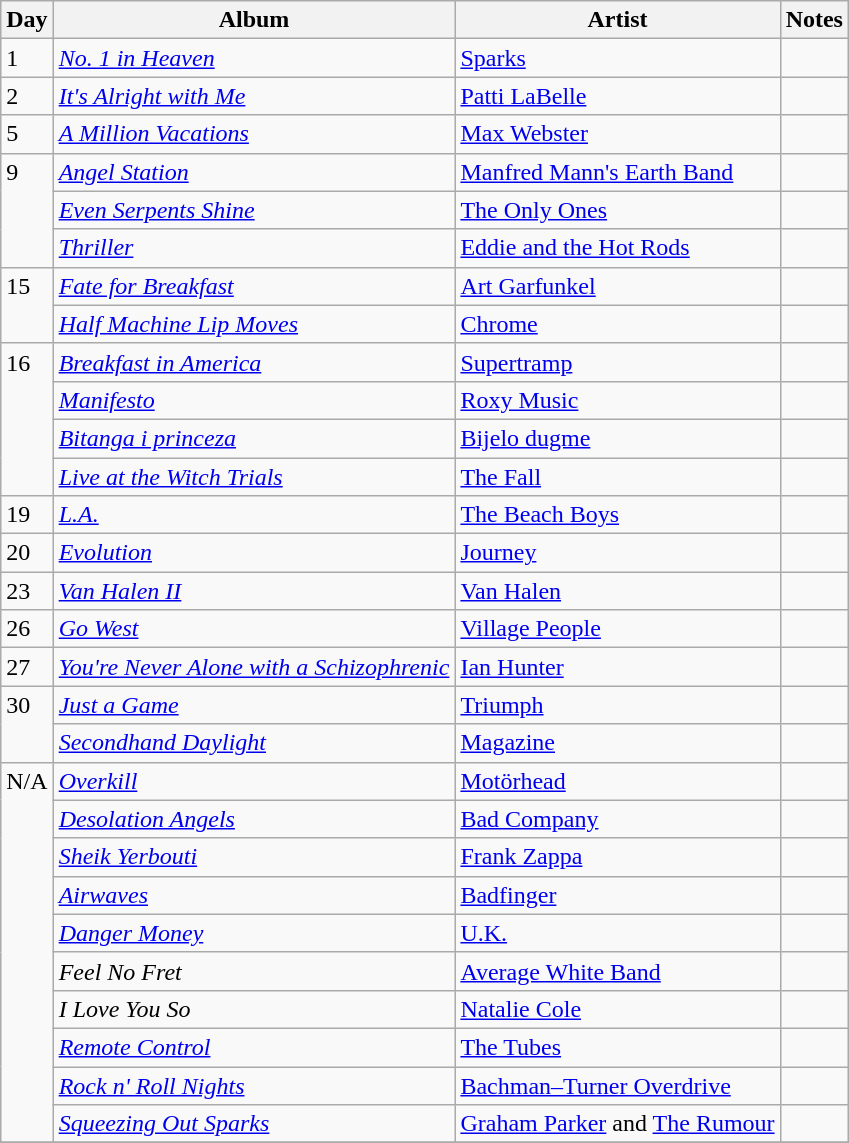<table class="wikitable">
<tr>
<th>Day</th>
<th>Album</th>
<th>Artist</th>
<th>Notes</th>
</tr>
<tr>
<td valign="top">1</td>
<td><em><a href='#'>No. 1 in Heaven</a></em></td>
<td><a href='#'>Sparks</a></td>
<td></td>
</tr>
<tr>
<td valign="top">2</td>
<td><em><a href='#'>It's Alright with Me</a></em></td>
<td><a href='#'>Patti LaBelle</a></td>
<td></td>
</tr>
<tr>
<td valign="top">5</td>
<td><em><a href='#'>A Million Vacations</a></em></td>
<td><a href='#'>Max Webster</a></td>
<td></td>
</tr>
<tr>
<td rowspan="3" valign="top">9</td>
<td><em><a href='#'>Angel Station</a></em></td>
<td><a href='#'>Manfred Mann's Earth Band</a></td>
<td></td>
</tr>
<tr>
<td><em><a href='#'>Even Serpents Shine</a></em></td>
<td><a href='#'>The Only Ones</a></td>
<td></td>
</tr>
<tr>
<td><em><a href='#'>Thriller</a></em></td>
<td><a href='#'>Eddie and the Hot Rods</a></td>
<td></td>
</tr>
<tr>
<td rowspan="2" valign="top">15</td>
<td><em><a href='#'>Fate for Breakfast</a></em></td>
<td><a href='#'>Art Garfunkel</a></td>
<td></td>
</tr>
<tr>
<td><em><a href='#'>Half Machine Lip Moves</a></em></td>
<td><a href='#'>Chrome</a></td>
<td></td>
</tr>
<tr>
<td rowspan="4" valign="top">16</td>
<td><em><a href='#'>Breakfast in America</a></em></td>
<td><a href='#'>Supertramp</a></td>
<td></td>
</tr>
<tr>
<td><em><a href='#'>Manifesto</a></em></td>
<td><a href='#'>Roxy Music</a></td>
<td></td>
</tr>
<tr>
<td><em><a href='#'>Bitanga i princeza</a></em></td>
<td><a href='#'>Bijelo dugme</a></td>
<td></td>
</tr>
<tr>
<td><em><a href='#'>Live at the Witch Trials</a></em></td>
<td><a href='#'>The Fall</a></td>
<td></td>
</tr>
<tr>
<td valign="top">19</td>
<td><em><a href='#'>L.A.</a></em></td>
<td><a href='#'>The Beach Boys</a></td>
<td></td>
</tr>
<tr>
<td valign="top">20</td>
<td><em><a href='#'>Evolution</a></em></td>
<td><a href='#'>Journey</a></td>
<td></td>
</tr>
<tr>
<td valign="top">23</td>
<td><em><a href='#'>Van Halen II</a></em></td>
<td><a href='#'>Van Halen</a></td>
<td></td>
</tr>
<tr>
<td valign="top">26</td>
<td><em><a href='#'>Go West</a></em></td>
<td><a href='#'>Village People</a></td>
<td></td>
</tr>
<tr>
<td valign="top">27</td>
<td><em><a href='#'>You're Never Alone with a Schizophrenic</a></em></td>
<td><a href='#'>Ian Hunter</a></td>
<td></td>
</tr>
<tr>
<td rowspan="2" valign="top">30</td>
<td><em><a href='#'>Just a Game</a></em></td>
<td><a href='#'>Triumph</a></td>
<td></td>
</tr>
<tr>
<td><em><a href='#'>Secondhand Daylight</a></em></td>
<td><a href='#'>Magazine</a></td>
<td></td>
</tr>
<tr>
<td rowspan="10" valign="top">N/A</td>
<td><em><a href='#'>Overkill</a></em></td>
<td><a href='#'>Motörhead</a></td>
<td></td>
</tr>
<tr>
<td><em><a href='#'>Desolation Angels</a></em></td>
<td><a href='#'>Bad Company</a></td>
<td></td>
</tr>
<tr>
<td><em><a href='#'>Sheik Yerbouti</a></em></td>
<td><a href='#'>Frank Zappa</a></td>
<td></td>
</tr>
<tr>
<td><em><a href='#'>Airwaves</a></em></td>
<td><a href='#'>Badfinger</a></td>
<td></td>
</tr>
<tr>
<td><em><a href='#'>Danger Money</a></em></td>
<td><a href='#'>U.K.</a></td>
<td></td>
</tr>
<tr>
<td><em>Feel No Fret</em></td>
<td><a href='#'>Average White Band</a></td>
<td></td>
</tr>
<tr>
<td><em>I Love You So</em></td>
<td><a href='#'>Natalie Cole</a></td>
<td></td>
</tr>
<tr>
<td><em><a href='#'>Remote Control</a></em></td>
<td><a href='#'>The Tubes</a></td>
<td></td>
</tr>
<tr>
<td><em><a href='#'>Rock n' Roll Nights</a></em></td>
<td><a href='#'>Bachman–Turner Overdrive</a></td>
<td></td>
</tr>
<tr>
<td><em><a href='#'>Squeezing Out Sparks</a></em></td>
<td><a href='#'>Graham Parker</a> and <a href='#'>The Rumour</a></td>
<td></td>
</tr>
<tr>
</tr>
</table>
